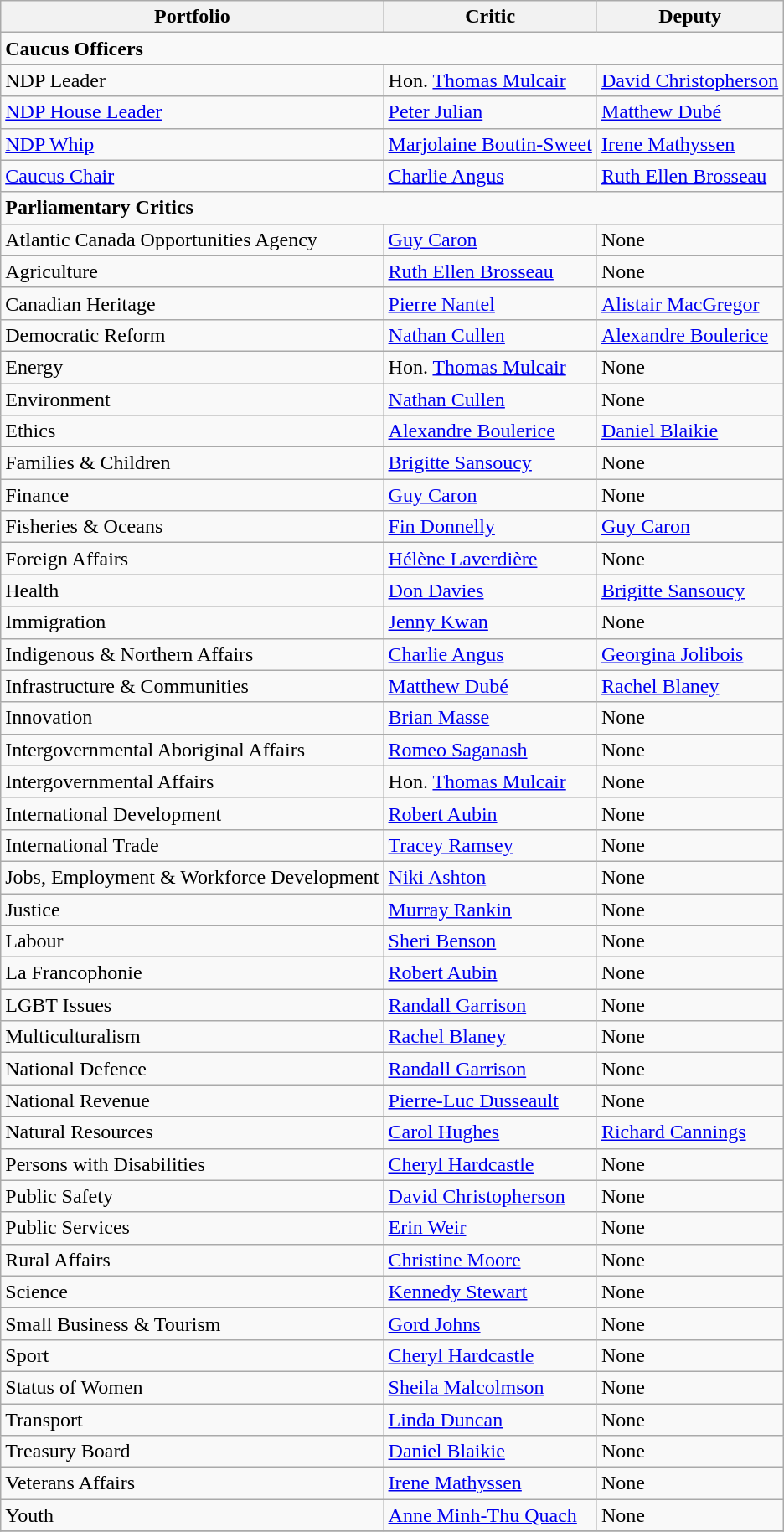<table class="wikitable">
<tr>
<th>Portfolio</th>
<th>Critic</th>
<th>Deputy</th>
</tr>
<tr>
<td colspan="3"><strong>Caucus Officers</strong></td>
</tr>
<tr>
<td>NDP Leader</td>
<td>Hon. <a href='#'>Thomas Mulcair</a></td>
<td><a href='#'>David Christopherson</a></td>
</tr>
<tr>
<td><a href='#'>NDP House Leader</a></td>
<td><a href='#'>Peter Julian</a></td>
<td><a href='#'>Matthew Dubé</a></td>
</tr>
<tr>
<td><a href='#'>NDP Whip</a></td>
<td><a href='#'>Marjolaine Boutin-Sweet</a></td>
<td><a href='#'>Irene Mathyssen</a></td>
</tr>
<tr>
<td><a href='#'>Caucus Chair</a></td>
<td><a href='#'>Charlie Angus</a></td>
<td><a href='#'>Ruth Ellen Brosseau</a></td>
</tr>
<tr>
<td colspan="3"><strong>Parliamentary Critics</strong></td>
</tr>
<tr>
<td>Atlantic Canada Opportunities Agency</td>
<td><a href='#'>Guy Caron</a></td>
<td>None</td>
</tr>
<tr>
<td>Agriculture</td>
<td><a href='#'>Ruth Ellen Brosseau</a></td>
<td>None</td>
</tr>
<tr>
<td>Canadian Heritage</td>
<td><a href='#'>Pierre Nantel</a></td>
<td><a href='#'>Alistair MacGregor</a></td>
</tr>
<tr>
<td>Democratic Reform</td>
<td><a href='#'>Nathan Cullen</a></td>
<td><a href='#'>Alexandre Boulerice</a></td>
</tr>
<tr>
<td>Energy</td>
<td>Hon. <a href='#'>Thomas Mulcair</a></td>
<td>None</td>
</tr>
<tr>
<td>Environment</td>
<td><a href='#'>Nathan Cullen</a></td>
<td>None</td>
</tr>
<tr>
<td>Ethics</td>
<td><a href='#'>Alexandre Boulerice</a></td>
<td><a href='#'>Daniel Blaikie</a></td>
</tr>
<tr>
<td>Families & Children</td>
<td><a href='#'>Brigitte Sansoucy</a></td>
<td>None</td>
</tr>
<tr>
<td>Finance</td>
<td><a href='#'>Guy Caron</a></td>
<td>None</td>
</tr>
<tr>
<td>Fisheries & Oceans</td>
<td><a href='#'>Fin Donnelly</a></td>
<td><a href='#'>Guy Caron</a></td>
</tr>
<tr>
<td>Foreign Affairs</td>
<td><a href='#'>Hélène Laverdière</a></td>
<td>None</td>
</tr>
<tr>
<td>Health</td>
<td><a href='#'>Don Davies</a></td>
<td><a href='#'>Brigitte Sansoucy</a></td>
</tr>
<tr>
<td>Immigration</td>
<td><a href='#'>Jenny Kwan</a></td>
<td>None</td>
</tr>
<tr>
<td>Indigenous & Northern Affairs</td>
<td><a href='#'>Charlie Angus</a></td>
<td><a href='#'>Georgina Jolibois</a></td>
</tr>
<tr>
<td>Infrastructure & Communities</td>
<td><a href='#'>Matthew Dubé</a></td>
<td><a href='#'>Rachel Blaney</a></td>
</tr>
<tr>
<td>Innovation</td>
<td><a href='#'>Brian Masse</a></td>
<td>None</td>
</tr>
<tr>
<td>Intergovernmental Aboriginal Affairs</td>
<td><a href='#'>Romeo Saganash</a></td>
<td>None</td>
</tr>
<tr>
<td>Intergovernmental Affairs</td>
<td>Hon. <a href='#'>Thomas Mulcair</a></td>
<td>None</td>
</tr>
<tr>
<td>International Development</td>
<td><a href='#'>Robert Aubin</a></td>
<td>None</td>
</tr>
<tr>
<td>International Trade</td>
<td><a href='#'>Tracey Ramsey</a></td>
<td>None</td>
</tr>
<tr>
<td>Jobs, Employment & Workforce Development</td>
<td><a href='#'>Niki Ashton</a></td>
<td>None</td>
</tr>
<tr>
<td>Justice</td>
<td><a href='#'>Murray Rankin</a></td>
<td>None</td>
</tr>
<tr>
<td>Labour</td>
<td><a href='#'>Sheri Benson</a></td>
<td>None</td>
</tr>
<tr>
<td>La Francophonie</td>
<td><a href='#'>Robert Aubin</a></td>
<td>None</td>
</tr>
<tr>
<td>LGBT Issues</td>
<td><a href='#'>Randall Garrison</a></td>
<td>None</td>
</tr>
<tr>
<td>Multiculturalism</td>
<td><a href='#'>Rachel Blaney</a></td>
<td>None</td>
</tr>
<tr>
<td>National Defence</td>
<td><a href='#'>Randall Garrison</a></td>
<td>None</td>
</tr>
<tr>
<td>National Revenue</td>
<td><a href='#'>Pierre-Luc Dusseault</a></td>
<td>None</td>
</tr>
<tr>
<td>Natural Resources</td>
<td><a href='#'>Carol Hughes</a></td>
<td><a href='#'>Richard Cannings</a></td>
</tr>
<tr>
<td>Persons with Disabilities</td>
<td><a href='#'>Cheryl Hardcastle</a></td>
<td>None</td>
</tr>
<tr>
<td>Public Safety</td>
<td><a href='#'>David Christopherson</a></td>
<td>None</td>
</tr>
<tr>
<td>Public Services</td>
<td><a href='#'>Erin Weir</a></td>
<td>None</td>
</tr>
<tr>
<td>Rural Affairs</td>
<td><a href='#'>Christine Moore</a></td>
<td>None</td>
</tr>
<tr>
<td>Science</td>
<td><a href='#'>Kennedy Stewart</a></td>
<td>None</td>
</tr>
<tr>
<td>Small Business & Tourism</td>
<td><a href='#'>Gord Johns</a></td>
<td>None</td>
</tr>
<tr>
<td>Sport</td>
<td><a href='#'>Cheryl Hardcastle</a></td>
<td>None</td>
</tr>
<tr>
<td>Status of Women</td>
<td><a href='#'>Sheila Malcolmson</a></td>
<td>None</td>
</tr>
<tr>
<td>Transport</td>
<td><a href='#'>Linda Duncan</a></td>
<td>None</td>
</tr>
<tr>
<td>Treasury Board</td>
<td><a href='#'>Daniel Blaikie</a></td>
<td>None</td>
</tr>
<tr>
<td>Veterans Affairs</td>
<td><a href='#'>Irene Mathyssen</a></td>
<td>None</td>
</tr>
<tr>
<td>Youth</td>
<td><a href='#'>Anne Minh-Thu Quach</a></td>
<td>None</td>
</tr>
<tr>
</tr>
</table>
